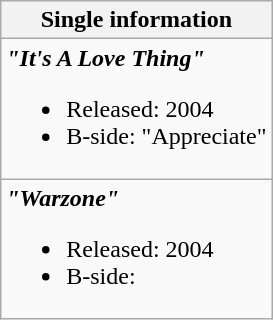<table class="wikitable">
<tr>
<th>Single information</th>
</tr>
<tr>
<td><strong><em>"It's A Love Thing"</em></strong><br><ul><li>Released: 2004</li><li>B-side: "Appreciate"</li></ul></td>
</tr>
<tr>
<td><strong><em>"Warzone"</em></strong><br><ul><li>Released: 2004</li><li>B-side:</li></ul></td>
</tr>
</table>
